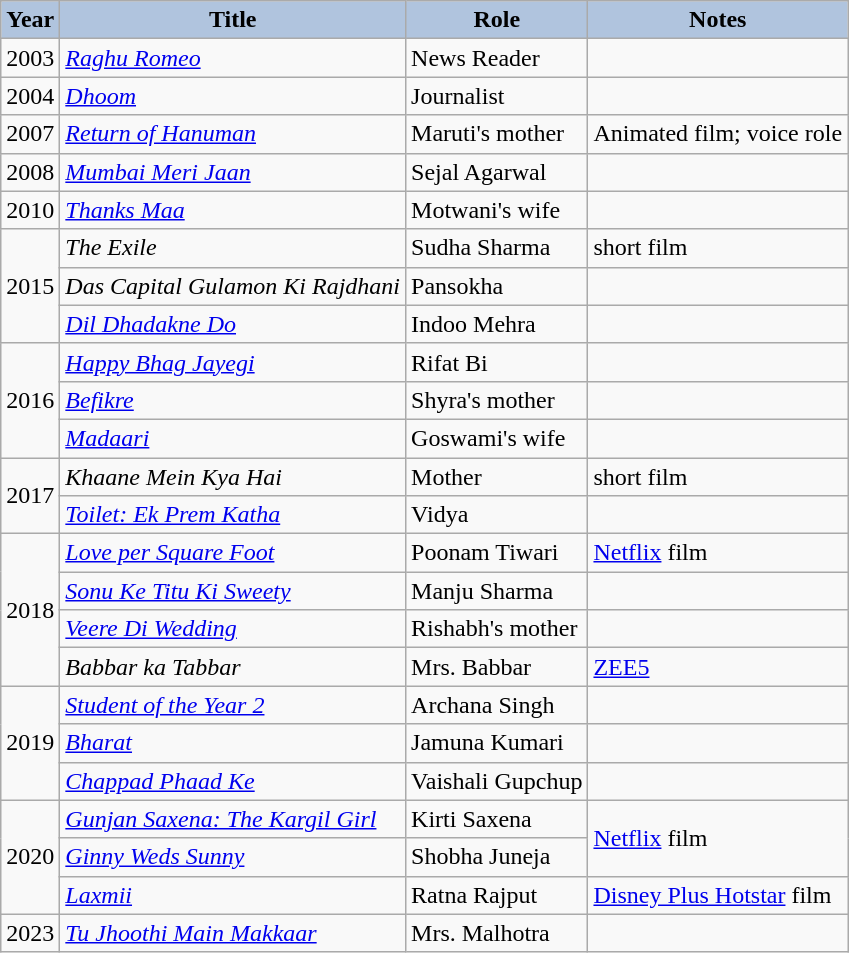<table class="wikitable">
<tr>
<th style="background:#B0C4DE;">Year</th>
<th style="background:#B0C4DE;">Title</th>
<th style="background:#B0C4DE;">Role</th>
<th style="background:#B0C4DE;">Notes</th>
</tr>
<tr>
<td>2003</td>
<td><em><a href='#'>Raghu Romeo</a></em></td>
<td>News Reader</td>
<td></td>
</tr>
<tr>
<td>2004</td>
<td><em><a href='#'>Dhoom</a></em></td>
<td>Journalist</td>
<td></td>
</tr>
<tr>
<td>2007</td>
<td><em><a href='#'>Return of Hanuman</a></em></td>
<td>Maruti's mother</td>
<td>Animated film; voice role</td>
</tr>
<tr>
<td>2008</td>
<td><em><a href='#'>Mumbai Meri Jaan</a></em></td>
<td>Sejal Agarwal</td>
<td></td>
</tr>
<tr>
<td>2010</td>
<td><em><a href='#'>Thanks Maa</a></em></td>
<td>Motwani's wife</td>
<td></td>
</tr>
<tr>
<td rowspan="3">2015</td>
<td><em>The Exile</em></td>
<td>Sudha Sharma</td>
<td>short film</td>
</tr>
<tr>
<td><em>Das Capital Gulamon Ki Rajdhani</em></td>
<td>Pansokha</td>
<td></td>
</tr>
<tr>
<td><em><a href='#'>Dil Dhadakne Do</a></em></td>
<td>Indoo Mehra</td>
<td></td>
</tr>
<tr>
<td rowspan="3">2016</td>
<td><em><a href='#'>Happy Bhag Jayegi</a></em></td>
<td>Rifat Bi</td>
<td></td>
</tr>
<tr>
<td><em><a href='#'>Befikre</a></em></td>
<td>Shyra's mother</td>
<td></td>
</tr>
<tr>
<td><em><a href='#'>Madaari</a></em></td>
<td>Goswami's wife</td>
<td></td>
</tr>
<tr>
<td rowspan="2">2017</td>
<td><em>Khaane Mein Kya Hai</em></td>
<td>Mother</td>
<td>short film</td>
</tr>
<tr>
<td><em><a href='#'>Toilet: Ek Prem Katha</a></em></td>
<td>Vidya</td>
<td></td>
</tr>
<tr>
<td rowspan="4">2018</td>
<td><em><a href='#'>Love per Square Foot</a></em></td>
<td>Poonam Tiwari</td>
<td><a href='#'>Netflix</a> film</td>
</tr>
<tr>
<td><em><a href='#'>Sonu Ke Titu Ki Sweety</a></em></td>
<td>Manju Sharma</td>
<td></td>
</tr>
<tr>
<td><em><a href='#'>Veere Di Wedding</a></em></td>
<td>Rishabh's mother</td>
<td></td>
</tr>
<tr>
<td><em>Babbar ka Tabbar</em></td>
<td>Mrs. Babbar</td>
<td><a href='#'>ZEE5</a></td>
</tr>
<tr>
<td rowspan="3">2019</td>
<td><em><a href='#'>Student of the Year 2</a></em></td>
<td>Archana Singh</td>
<td></td>
</tr>
<tr>
<td><em><a href='#'>Bharat</a></em></td>
<td>Jamuna Kumari</td>
<td></td>
</tr>
<tr>
<td><em><a href='#'>Chappad Phaad Ke</a></em></td>
<td>Vaishali Gupchup</td>
<td></td>
</tr>
<tr>
<td rowspan="3">2020</td>
<td><em><a href='#'>Gunjan Saxena: The Kargil Girl</a></em></td>
<td>Kirti Saxena</td>
<td rowspan=2><a href='#'>Netflix</a> film</td>
</tr>
<tr>
<td><em><a href='#'>Ginny Weds Sunny</a></em></td>
<td>Shobha Juneja</td>
</tr>
<tr>
<td><em><a href='#'>Laxmii</a></em></td>
<td>Ratna Rajput</td>
<td><a href='#'>Disney Plus Hotstar</a> film</td>
</tr>
<tr>
<td>2023</td>
<td><em><a href='#'>Tu Jhoothi Main Makkaar</a></em></td>
<td>Mrs. Malhotra</td>
<td></td>
</tr>
</table>
